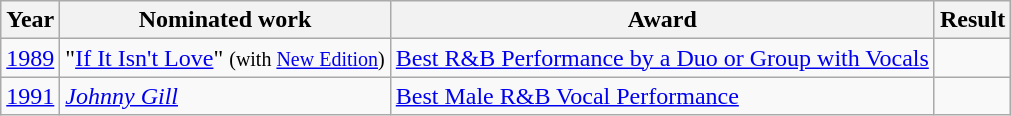<table class="wikitable">
<tr>
<th>Year</th>
<th>Nominated work</th>
<th>Award</th>
<th>Result</th>
</tr>
<tr>
<td align=center><a href='#'>1989</a></td>
<td>"<a href='#'>If It Isn't Love</a>" <small>(with <a href='#'>New Edition</a>)</small></td>
<td><a href='#'>Best R&B Performance by a Duo or Group with Vocals</a></td>
<td></td>
</tr>
<tr>
<td><a href='#'>1991</a></td>
<td><em><a href='#'>Johnny Gill</a></em></td>
<td><a href='#'>Best Male R&B Vocal Performance</a></td>
<td></td>
</tr>
</table>
